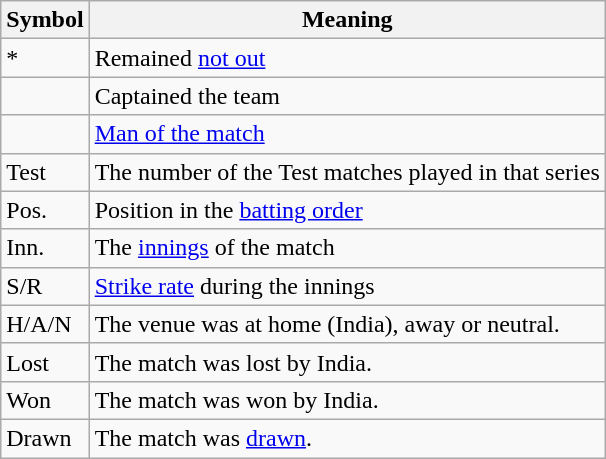<table class="wikitable" border="1">
<tr>
<th>Symbol</th>
<th>Meaning</th>
</tr>
<tr>
<td>*</td>
<td>Remained <a href='#'>not out</a></td>
</tr>
<tr>
<td></td>
<td>Captained the team</td>
</tr>
<tr>
<td></td>
<td><a href='#'>Man of the match</a></td>
</tr>
<tr>
<td>Test</td>
<td>The number of the Test matches played in that series</td>
</tr>
<tr>
<td>Pos.</td>
<td>Position in the <a href='#'>batting order</a></td>
</tr>
<tr>
<td>Inn.</td>
<td>The <a href='#'>innings</a> of the match</td>
</tr>
<tr>
<td>S/R</td>
<td><a href='#'>Strike rate</a> during the innings</td>
</tr>
<tr>
<td>H/A/N</td>
<td>The venue was at home (India), away or neutral.</td>
</tr>
<tr>
<td>Lost</td>
<td>The match was lost by India.</td>
</tr>
<tr>
<td>Won</td>
<td>The match was won by India.</td>
</tr>
<tr>
<td>Drawn</td>
<td>The match was <a href='#'>drawn</a>.</td>
</tr>
</table>
